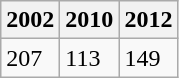<table class="wikitable">
<tr>
<th>2002</th>
<th>2010</th>
<th>2012</th>
</tr>
<tr>
<td>207</td>
<td>113</td>
<td>149</td>
</tr>
</table>
